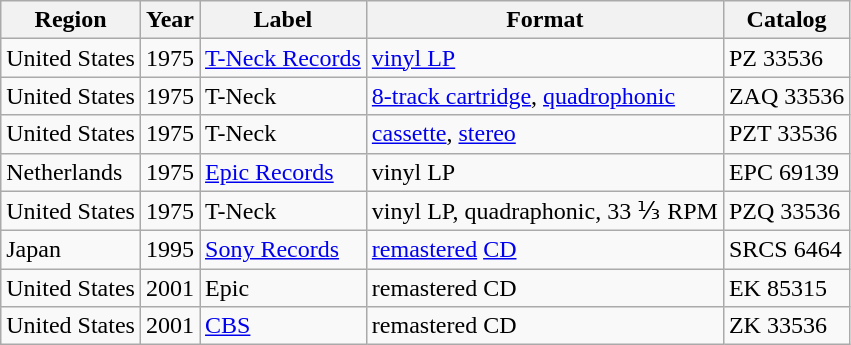<table class="wikitable">
<tr>
<th>Region</th>
<th>Year</th>
<th>Label</th>
<th>Format</th>
<th>Catalog</th>
</tr>
<tr>
<td>United States</td>
<td>1975</td>
<td><a href='#'>T-Neck Records</a></td>
<td><a href='#'>vinyl LP</a></td>
<td>PZ 33536</td>
</tr>
<tr>
<td>United States</td>
<td>1975</td>
<td>T-Neck</td>
<td><a href='#'>8-track cartridge</a>, <a href='#'>quadrophonic</a></td>
<td>ZAQ 33536</td>
</tr>
<tr>
<td>United States</td>
<td>1975</td>
<td>T-Neck</td>
<td><a href='#'>cassette</a>, <a href='#'>stereo</a></td>
<td>PZT 33536</td>
</tr>
<tr>
<td>Netherlands</td>
<td>1975</td>
<td><a href='#'>Epic Records</a></td>
<td>vinyl LP</td>
<td>EPC 69139</td>
</tr>
<tr>
<td>United States</td>
<td>1975</td>
<td>T-Neck</td>
<td>vinyl LP, quadraphonic, 33 ⅓ RPM</td>
<td>PZQ 33536</td>
</tr>
<tr>
<td>Japan</td>
<td>1995</td>
<td><a href='#'>Sony Records</a></td>
<td><a href='#'>remastered</a> <a href='#'>CD</a></td>
<td>SRCS 6464</td>
</tr>
<tr>
<td>United States</td>
<td>2001</td>
<td>Epic</td>
<td>remastered CD</td>
<td>EK 85315</td>
</tr>
<tr>
<td>United States</td>
<td>2001</td>
<td><a href='#'>CBS</a></td>
<td>remastered CD</td>
<td>ZK 33536</td>
</tr>
</table>
